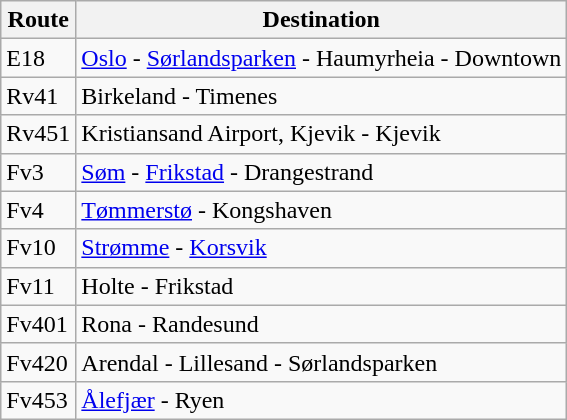<table class="wikitable sortable collapsible autocollapse">
<tr>
<th>Route</th>
<th>Destination</th>
</tr>
<tr>
<td>E18</td>
<td><a href='#'>Oslo</a> - <a href='#'>Sørlandsparken</a> - Haumyrheia - Downtown</td>
</tr>
<tr>
<td>Rv41</td>
<td>Birkeland - Timenes</td>
</tr>
<tr>
<td>Rv451</td>
<td>Kristiansand Airport, Kjevik - Kjevik</td>
</tr>
<tr>
<td>Fv3</td>
<td><a href='#'>Søm</a> - <a href='#'>Frikstad</a> - Drangestrand</td>
</tr>
<tr>
<td>Fv4</td>
<td><a href='#'>Tømmerstø</a> - Kongshaven</td>
</tr>
<tr>
<td>Fv10</td>
<td><a href='#'>Strømme</a> - <a href='#'>Korsvik</a></td>
</tr>
<tr>
<td>Fv11</td>
<td>Holte - Frikstad</td>
</tr>
<tr>
<td>Fv401</td>
<td>Rona - Randesund</td>
</tr>
<tr>
<td>Fv420</td>
<td>Arendal - Lillesand - Sørlandsparken</td>
</tr>
<tr>
<td>Fv453</td>
<td><a href='#'>Ålefjær</a> - Ryen</td>
</tr>
</table>
